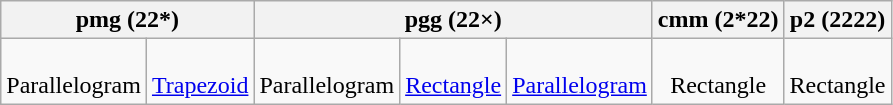<table class=wikitable>
<tr align=center>
<th colspan=2>pmg (22*)</th>
<th colspan=3>pgg (22×)</th>
<th>cmm (2*22)</th>
<th>p2 (2222)</th>
</tr>
<tr align=center>
<td><br>Parallelogram</td>
<td><br><a href='#'>Trapezoid</a></td>
<td><br>Parallelogram</td>
<td><br><a href='#'>Rectangle</a></td>
<td><br><a href='#'>Parallelogram</a></td>
<td><br>Rectangle</td>
<td><br>Rectangle</td>
</tr>
</table>
